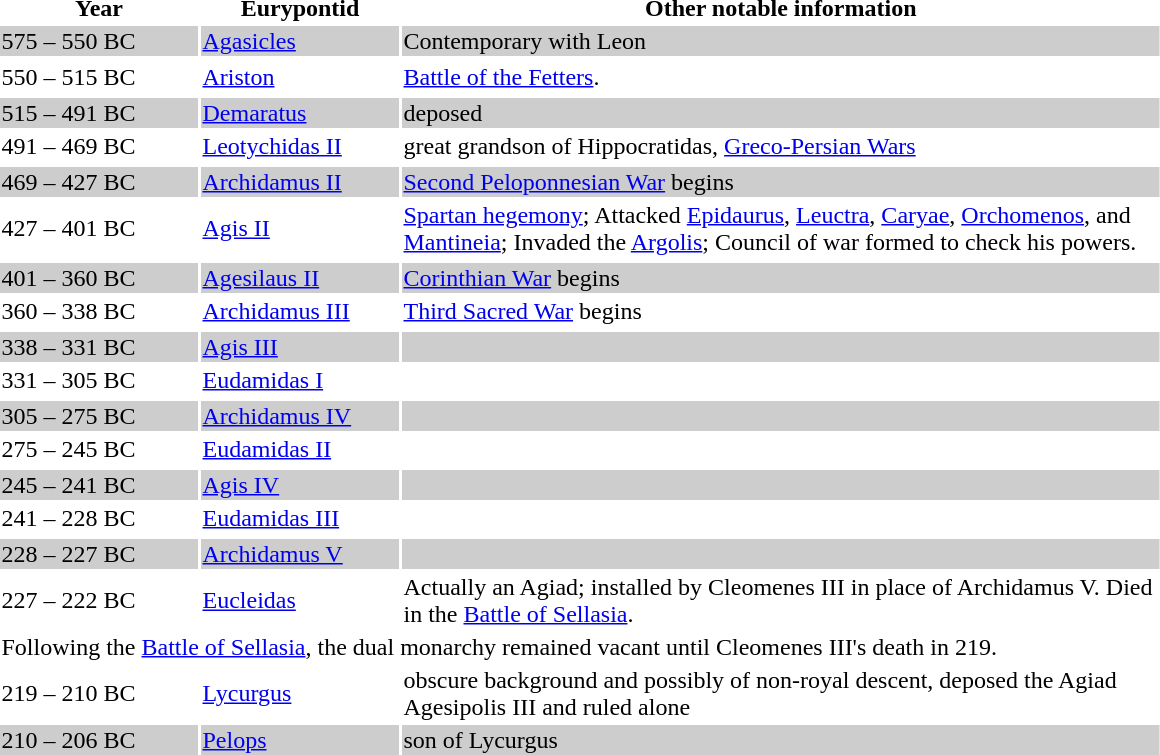<table border="0" width=777px>
<tr>
<th>Year</th>
<th>Eurypontid</th>
<th>Other notable information</th>
</tr>
<tr bgcolor="#cdcdcd">
<td> 575 – 550 BC</td>
<td width=130px><a href='#'>Agasicles</a></td>
<td>Contemporary with Leon</td>
</tr>
<tr>
</tr>
<tr>
<td width=130px> 550 – 515 BC</td>
<td><a href='#'>Ariston</a></td>
<td><a href='#'>Battle of the Fetters</a>.</td>
</tr>
<tr>
</tr>
<tr bgcolor="#cdcdcd">
<td> 515 – 491 BC</td>
<td><a href='#'>Demaratus</a></td>
<td>deposed</td>
</tr>
<tr>
<td> 491 – 469 BC</td>
<td><a href='#'>Leotychidas II</a></td>
<td>great grandson of Hippocratidas, <a href='#'>Greco-Persian Wars</a></td>
</tr>
<tr>
</tr>
<tr bgcolor="#cdcdcd">
<td> 469 – 427 BC</td>
<td><a href='#'>Archidamus II</a></td>
<td><a href='#'>Second Peloponnesian War</a> begins</td>
</tr>
<tr>
<td> 427 – 401 BC</td>
<td><a href='#'>Agis II</a></td>
<td><a href='#'>Spartan hegemony</a>; Attacked <a href='#'>Epidaurus</a>, <a href='#'>Leuctra</a>, <a href='#'>Caryae</a>, <a href='#'>Orchomenos</a>, and <a href='#'>Mantineia</a>; Invaded the <a href='#'>Argolis</a>; Council of war formed to check his powers.</td>
</tr>
<tr>
</tr>
<tr bgcolor="#cdcdcd">
<td> 401 – 360 BC</td>
<td><a href='#'>Agesilaus II</a></td>
<td><a href='#'>Corinthian War</a> begins</td>
</tr>
<tr>
<td> 360 – 338 BC</td>
<td><a href='#'>Archidamus III</a></td>
<td><a href='#'>Third Sacred War</a> begins</td>
</tr>
<tr>
</tr>
<tr bgcolor="#cdcdcd">
<td> 338 – 331 BC</td>
<td><a href='#'>Agis III</a></td>
<td></td>
</tr>
<tr>
<td> 331 – 305 BC</td>
<td><a href='#'>Eudamidas I</a></td>
<td></td>
</tr>
<tr>
</tr>
<tr bgcolor="#cdcdcd">
<td> 305 – 275 BC</td>
<td><a href='#'>Archidamus IV</a></td>
<td></td>
</tr>
<tr>
<td> 275 – 245 BC</td>
<td><a href='#'>Eudamidas II</a></td>
<td></td>
</tr>
<tr>
</tr>
<tr bgcolor="#cdcdcd">
<td> 245 – 241 BC</td>
<td><a href='#'>Agis IV</a></td>
<td></td>
</tr>
<tr>
<td> 241 – 228 BC</td>
<td><a href='#'>Eudamidas III</a></td>
<td></td>
</tr>
<tr>
</tr>
<tr bgcolor="#cdcdcd">
<td> 228 – 227 BC</td>
<td><a href='#'>Archidamus V</a></td>
<td></td>
</tr>
<tr>
<td> 227 – 222 BC</td>
<td><a href='#'>Eucleidas</a></td>
<td>Actually an Agiad; installed by Cleomenes III in place of Archidamus V. Died in the <a href='#'>Battle of Sellasia</a>.</td>
</tr>
<tr>
<td colspan=3>Following the <a href='#'>Battle of Sellasia</a>, the dual monarchy remained vacant until Cleomenes III's death in 219.</td>
</tr>
<tr>
<td> 219 – 210 BC</td>
<td><a href='#'>Lycurgus</a></td>
<td>obscure background and possibly of non-royal descent, deposed the Agiad Agesipolis III and ruled alone</td>
</tr>
<tr bgcolor="#cdcdcd">
<td> 210 – 206 BC</td>
<td><a href='#'>Pelops</a></td>
<td>son of Lycurgus</td>
</tr>
</table>
